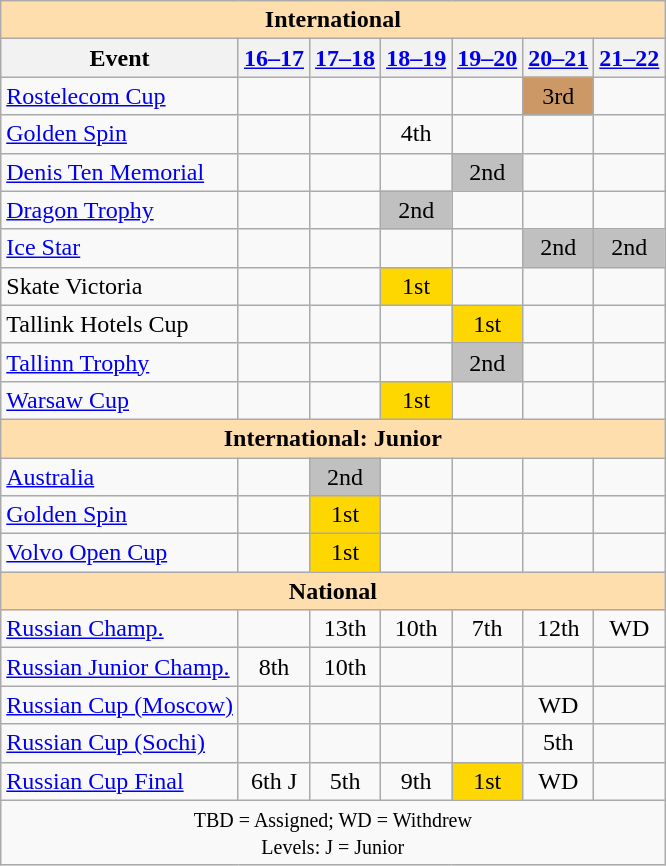<table class="wikitable" style="text-align:center">
<tr>
<th style="background-color: #ffdead; " colspan=7 align=center>International</th>
</tr>
<tr>
<th>Event</th>
<th><a href='#'>16–17</a></th>
<th><a href='#'>17–18</a></th>
<th><a href='#'>18–19</a></th>
<th><a href='#'>19–20</a></th>
<th><a href='#'>20–21</a></th>
<th><a href='#'>21–22</a></th>
</tr>
<tr>
<td align=left> <a href='#'>Rostelecom Cup</a></td>
<td></td>
<td></td>
<td></td>
<td></td>
<td bgcolor=cc9966>3rd</td>
<td></td>
</tr>
<tr>
<td align=left> <a href='#'>Golden Spin</a></td>
<td></td>
<td></td>
<td>4th</td>
<td></td>
<td></td>
<td></td>
</tr>
<tr>
<td align=left><a href='#'>Denis Ten Memorial</a></td>
<td></td>
<td></td>
<td></td>
<td bgcolor=silver>2nd</td>
<td></td>
<td></td>
</tr>
<tr>
<td align=left><a href='#'>Dragon Trophy</a></td>
<td></td>
<td></td>
<td bgcolor=silver>2nd</td>
<td></td>
<td></td>
<td></td>
</tr>
<tr>
<td align=left><a href='#'>Ice Star</a></td>
<td></td>
<td></td>
<td></td>
<td></td>
<td bgcolor=silver>2nd</td>
<td bgcolor=silver>2nd</td>
</tr>
<tr>
<td align=left>Skate Victoria</td>
<td></td>
<td></td>
<td bgcolor=gold>1st</td>
<td></td>
<td></td>
<td></td>
</tr>
<tr>
<td align=left>Tallink Hotels Cup</td>
<td></td>
<td></td>
<td></td>
<td bgcolor=gold>1st</td>
<td></td>
<td></td>
</tr>
<tr>
<td align=left><a href='#'>Tallinn Trophy</a></td>
<td></td>
<td></td>
<td></td>
<td bgcolor=silver>2nd</td>
<td></td>
<td></td>
</tr>
<tr>
<td align=left><a href='#'>Warsaw Cup</a></td>
<td></td>
<td></td>
<td bgcolor=gold>1st</td>
<td></td>
<td></td>
<td></td>
</tr>
<tr>
<th style="background-color: #ffdead; " colspan=7 align=center>International: Junior</th>
</tr>
<tr>
<td align=left> <a href='#'>Australia</a></td>
<td></td>
<td bgcolor=silver>2nd</td>
<td></td>
<td></td>
<td></td>
<td></td>
</tr>
<tr>
<td align=left><a href='#'>Golden Spin</a></td>
<td></td>
<td bgcolor=gold>1st</td>
<td></td>
<td></td>
<td></td>
<td></td>
</tr>
<tr>
<td align=left><a href='#'>Volvo Open Cup</a></td>
<td></td>
<td bgcolor=gold>1st</td>
<td></td>
<td></td>
<td></td>
<td></td>
</tr>
<tr>
<th style="background-color: #ffdead; " colspan=7 align=center>National</th>
</tr>
<tr>
<td align=left><a href='#'>Russian Champ.</a></td>
<td></td>
<td>13th</td>
<td>10th</td>
<td>7th</td>
<td>12th</td>
<td>WD</td>
</tr>
<tr>
<td align=left><a href='#'>Russian Junior Champ.</a></td>
<td>8th</td>
<td>10th</td>
<td></td>
<td></td>
<td></td>
<td></td>
</tr>
<tr>
<td align=left><a href='#'>Russian Cup (Moscow)</a></td>
<td></td>
<td></td>
<td></td>
<td></td>
<td>WD</td>
<td></td>
</tr>
<tr>
<td align=left><a href='#'>Russian Cup (Sochi)</a></td>
<td></td>
<td></td>
<td></td>
<td></td>
<td>5th</td>
<td></td>
</tr>
<tr>
<td align=left><a href='#'>Russian Cup Final</a></td>
<td>6th J</td>
<td>5th</td>
<td>9th</td>
<td bgcolor=gold>1st</td>
<td>WD</td>
<td></td>
</tr>
<tr>
<td colspan=7 align=center><small> TBD = Assigned; WD = Withdrew<br>Levels: J = Junior </small></td>
</tr>
</table>
